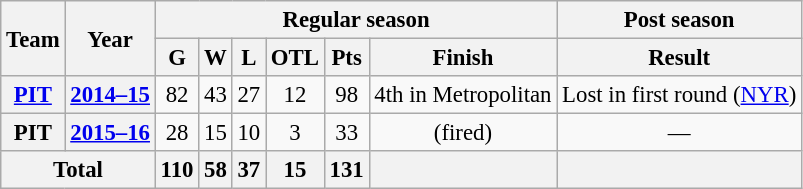<table class="wikitable" style="font-size: 95%; text-align:center;">
<tr>
<th rowspan="2">Team</th>
<th rowspan="2">Year</th>
<th colspan="6">Regular season</th>
<th>Post season</th>
</tr>
<tr>
<th>G</th>
<th>W</th>
<th>L</th>
<th>OTL</th>
<th>Pts</th>
<th>Finish</th>
<th>Result</th>
</tr>
<tr>
<th><a href='#'>PIT</a></th>
<th><a href='#'>2014–15</a></th>
<td>82</td>
<td>43</td>
<td>27</td>
<td>12</td>
<td>98</td>
<td>4th in Metropolitan</td>
<td>Lost in first round (<a href='#'>NYR</a>)</td>
</tr>
<tr>
<th>PIT</th>
<th><a href='#'>2015–16</a></th>
<td>28</td>
<td>15</td>
<td>10</td>
<td>3</td>
<td>33</td>
<td>(fired)</td>
<td>—</td>
</tr>
<tr>
<th colspan="2">Total</th>
<th>110</th>
<th>58</th>
<th>37</th>
<th>15</th>
<th>131</th>
<th></th>
<th></th>
</tr>
</table>
